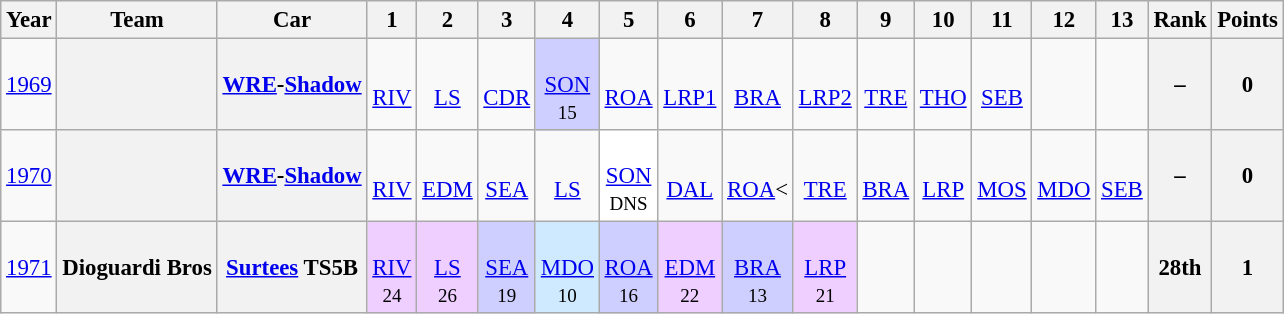<table class="wikitable" style="text-align:center; font-size:95%">
<tr>
<th>Year</th>
<th>Team</th>
<th>Car</th>
<th>1</th>
<th>2</th>
<th>3</th>
<th>4</th>
<th>5</th>
<th>6</th>
<th>7</th>
<th>8</th>
<th>9</th>
<th>10</th>
<th>11</th>
<th>12</th>
<th>13</th>
<th>Rank</th>
<th>Points</th>
</tr>
<tr>
<td><a href='#'>1969</a></td>
<th></th>
<th><a href='#'>WRE</a>-<a href='#'>Shadow</a></th>
<td> <br> <a href='#'>RIV</a></td>
<td> <br> <a href='#'>LS</a></td>
<td> <br> <a href='#'>CDR</a></td>
<td style="background-color:#CFCFFF"> <br> <a href='#'>SON</a><br><small>15</small></td>
<td> <br> <a href='#'>ROA</a></td>
<td> <br> <a href='#'>LRP1</a></td>
<td> <br> <a href='#'>BRA</a></td>
<td> <br> <a href='#'>LRP2</a></td>
<td> <br> <a href='#'>TRE</a></td>
<td> <br> <a href='#'>THO</a></td>
<td> <br> <a href='#'>SEB</a></td>
<td></td>
<td></td>
<th>–</th>
<th>0</th>
</tr>
<tr>
<td><a href='#'>1970</a></td>
<th></th>
<th><a href='#'>WRE</a>-<a href='#'>Shadow</a></th>
<td> <br> <a href='#'>RIV</a></td>
<td> <br> <a href='#'>EDM</a></td>
<td> <br> <a href='#'>SEA</a></td>
<td> <br> <a href='#'>LS</a></td>
<td style="background-color:#FFFFFF"> <br> <a href='#'>SON</a><br><small>DNS</small></td>
<td> <br> <a href='#'>DAL</a></td>
<td> <br> <a href='#'>ROA</a><</td>
<td> <br> <a href='#'>TRE</a></td>
<td> <br> <a href='#'>BRA</a></td>
<td> <br> <a href='#'>LRP</a></td>
<td> <br> <a href='#'>MOS</a></td>
<td> <br> <a href='#'>MDO</a></td>
<td> <br> <a href='#'>SEB</a></td>
<th>–</th>
<th>0</th>
</tr>
<tr>
<td><a href='#'>1971</a></td>
<th>Dioguardi Bros</th>
<th><a href='#'>Surtees</a> TS5B</th>
<td style="background-color:#EFCFFF"> <br> <a href='#'>RIV</a><br><small>24</small></td>
<td style="background-color:#EFCFFF"> <br> <a href='#'>LS</a><br><small>26</small></td>
<td style="background-color:#CFCFFF"> <br> <a href='#'>SEA</a><br><small>19</small></td>
<td style="background-color:#CFEAFF"> <br> <a href='#'>MDO</a><br><small>10</small></td>
<td style="background-color:#CFCFFF"> <br> <a href='#'>ROA</a><br><small>16</small></td>
<td style="background-color:#EFCFFF"> <br> <a href='#'>EDM</a><br><small>22</small></td>
<td style="background-color:#CFCFFF"> <br> <a href='#'>BRA</a><br><small>13</small></td>
<td style="background-color:#EFCFFF"> <br> <a href='#'>LRP</a><br><small>21</small></td>
<td></td>
<td></td>
<td></td>
<td></td>
<td></td>
<th>28th</th>
<th>1</th>
</tr>
</table>
